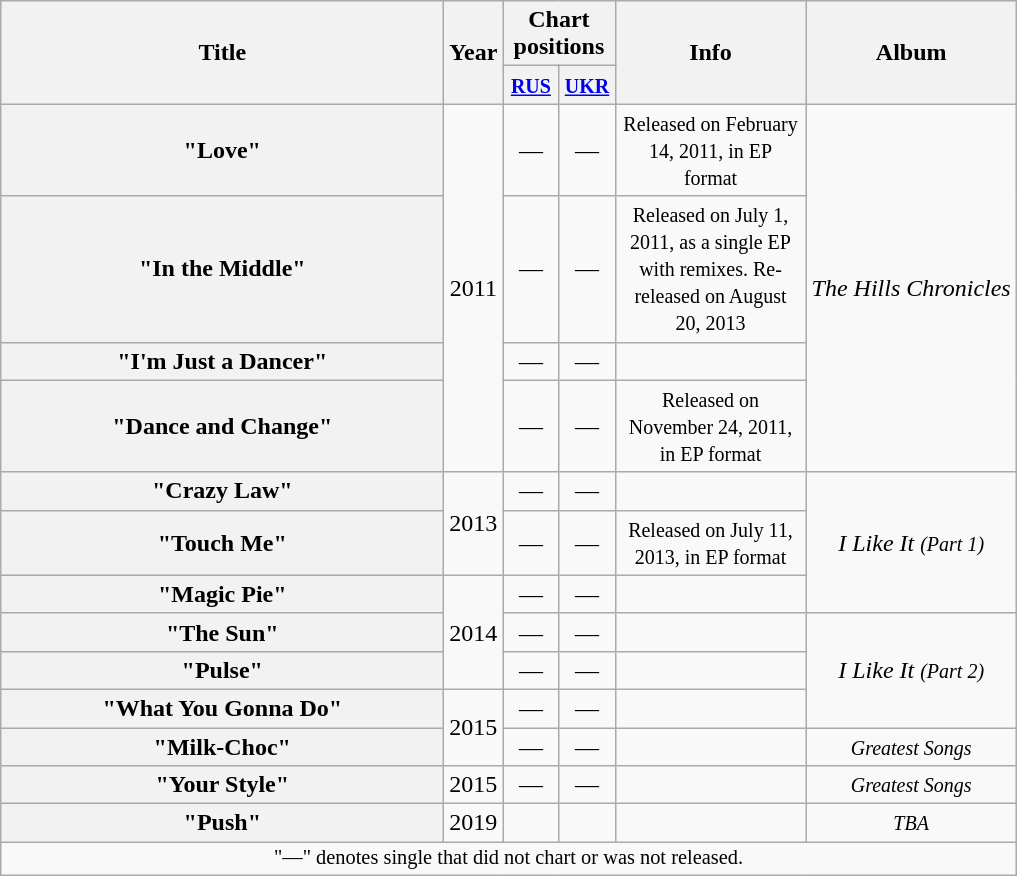<table class="wikitable plainrowheaders" style="text-align:center;">
<tr>
<th scope="col" rowspan="2" style="width:18em;">Title</th>
<th scope="col" rowspan="2">Year</th>
<th scope="col" colspan="2">Chart positions</th>
<th scope="col" width="120" rowspan="2">Info</th>
<th scope="col" rowspan="2">Album</th>
</tr>
<tr>
<th width="30"><small><a href='#'>RUS</a></small></th>
<th width="30"><small><a href='#'>UKR</a></small></th>
</tr>
<tr>
<th scope="row">"Love"</th>
<td rowspan="4">2011</td>
<td>—</td>
<td>—</td>
<td><small>Released on February 14, 2011, in EP format</small></td>
<td rowspan="4"><em>The Hills Chronicles</em></td>
</tr>
<tr>
<th scope="row">"In the Middle"</th>
<td>—</td>
<td>—</td>
<td><small>Released on July 1, 2011, as a single EP with remixes. Re-released on August 20, 2013</small></td>
</tr>
<tr>
<th scope="row">"I'm Just a Dancer"</th>
<td>—</td>
<td>—</td>
<td></td>
</tr>
<tr>
<th scope="row">"Dance and Change"</th>
<td>—</td>
<td>—</td>
<td><small>Released on November 24, 2011, in EP format</small></td>
</tr>
<tr>
<th scope="row">"Crazy Law"</th>
<td rowspan="2">2013</td>
<td>—</td>
<td>—</td>
<td></td>
<td rowspan="3"><em>I Like It <small>(Part 1)</small></em></td>
</tr>
<tr>
<th scope="row">"Touch Me"</th>
<td>—</td>
<td>—</td>
<td><small>Released on July 11, 2013, in EP format</small></td>
</tr>
<tr>
<th scope="row">"Magic Pie"</th>
<td rowspan="3">2014</td>
<td>—</td>
<td>—</td>
<td></td>
</tr>
<tr>
<th scope="row">"The Sun"</th>
<td>—</td>
<td>—</td>
<td></td>
<td rowspan="3"><em>I Like It <small>(Part 2)</small></em></td>
</tr>
<tr>
<th scope="row">"Pulse"</th>
<td>—</td>
<td>—</td>
</tr>
<tr>
<th scope="row">"What You Gonna Do"</th>
<td rowspan="2">2015</td>
<td>—</td>
<td>—</td>
<td></td>
</tr>
<tr>
<th scope="row">"Milk-Choc"</th>
<td>—</td>
<td>—</td>
<td></td>
<td rowspan="1"><small><em>Greatest Songs</em></small></td>
</tr>
<tr>
<th scope="row">"Your Style"</th>
<td>2015</td>
<td>—</td>
<td>—</td>
<td></td>
<td><small><em>Greatest Songs</em></small></td>
</tr>
<tr>
<th scope="row">"Push"</th>
<td>2019</td>
<td></td>
<td></td>
<td></td>
<td><small><em>TBA</em></small></td>
</tr>
<tr>
<td colspan="15" style="font-size:85%">"—" denotes single that did not chart or was not released.</td>
</tr>
</table>
